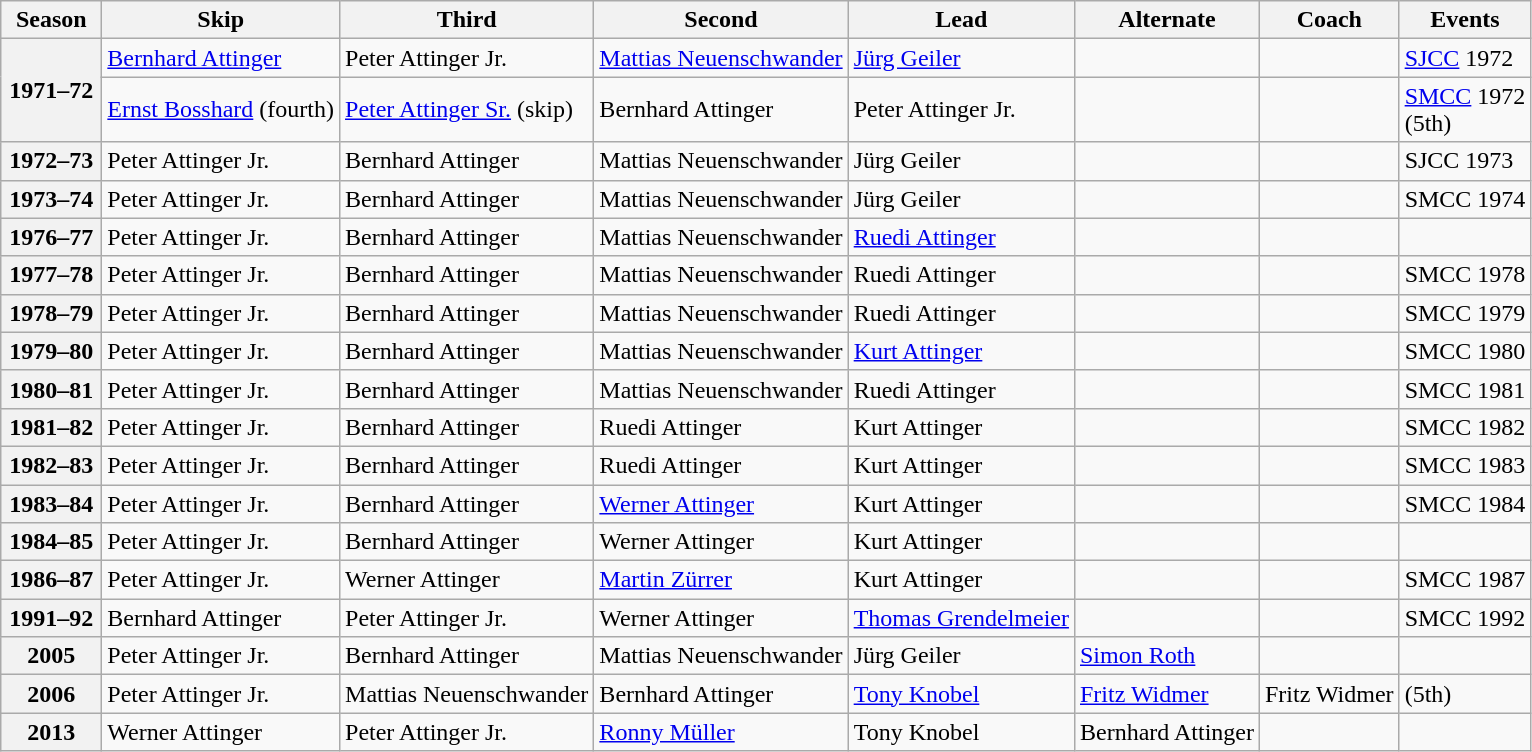<table class="wikitable">
<tr>
<th scope="col" width=60>Season</th>
<th scope="col">Skip</th>
<th scope="col">Third</th>
<th scope="col">Second</th>
<th scope="col">Lead</th>
<th scope="col">Alternate</th>
<th scope="col">Coach</th>
<th scope="col">Events</th>
</tr>
<tr>
<th scope="row" rowspan=2>1971–72</th>
<td><a href='#'>Bernhard Attinger</a></td>
<td>Peter Attinger Jr.</td>
<td><a href='#'>Mattias Neuenschwander</a></td>
<td><a href='#'>Jürg Geiler</a></td>
<td></td>
<td></td>
<td><a href='#'>SJCC</a> 1972 </td>
</tr>
<tr>
<td><a href='#'>Ernst Bosshard</a> (fourth)</td>
<td><a href='#'>Peter Attinger Sr.</a> (skip)</td>
<td>Bernhard Attinger</td>
<td>Peter Attinger Jr.</td>
<td></td>
<td></td>
<td><a href='#'>SMCC</a> 1972 <br> (5th)</td>
</tr>
<tr>
<th scope="row">1972–73</th>
<td>Peter Attinger Jr.</td>
<td>Bernhard Attinger</td>
<td>Mattias Neuenschwander</td>
<td>Jürg Geiler</td>
<td></td>
<td></td>
<td>SJCC 1973 </td>
</tr>
<tr>
<th scope="row">1973–74</th>
<td>Peter Attinger Jr.</td>
<td>Bernhard Attinger</td>
<td>Mattias Neuenschwander</td>
<td>Jürg Geiler</td>
<td></td>
<td></td>
<td>SMCC 1974 <br> </td>
</tr>
<tr>
<th scope="row">1976–77</th>
<td>Peter Attinger Jr.</td>
<td>Bernhard Attinger</td>
<td>Mattias Neuenschwander</td>
<td><a href='#'>Ruedi Attinger</a></td>
<td></td>
<td></td>
<td> </td>
</tr>
<tr>
<th scope="row">1977–78</th>
<td>Peter Attinger Jr.</td>
<td>Bernhard Attinger</td>
<td>Mattias Neuenschwander</td>
<td>Ruedi Attinger</td>
<td></td>
<td></td>
<td>SMCC 1978 </td>
</tr>
<tr>
<th scope="row">1978–79</th>
<td>Peter Attinger Jr.</td>
<td>Bernhard Attinger</td>
<td>Mattias Neuenschwander</td>
<td>Ruedi Attinger</td>
<td></td>
<td></td>
<td>SMCC 1979 <br> </td>
</tr>
<tr>
<th scope="row">1979–80</th>
<td>Peter Attinger Jr.</td>
<td>Bernhard Attinger</td>
<td>Mattias Neuenschwander</td>
<td><a href='#'>Kurt Attinger</a></td>
<td></td>
<td></td>
<td>SMCC 1980 </td>
</tr>
<tr>
<th scope="row">1980–81</th>
<td>Peter Attinger Jr.</td>
<td>Bernhard Attinger</td>
<td>Mattias Neuenschwander</td>
<td>Ruedi Attinger</td>
<td></td>
<td></td>
<td>SMCC 1981 </td>
</tr>
<tr>
<th scope="row">1981–82</th>
<td>Peter Attinger Jr.</td>
<td>Bernhard Attinger</td>
<td>Ruedi Attinger</td>
<td>Kurt Attinger</td>
<td></td>
<td></td>
<td>SMCC 1982 </td>
</tr>
<tr>
<th scope="row">1982–83</th>
<td>Peter Attinger Jr.</td>
<td>Bernhard Attinger</td>
<td>Ruedi Attinger</td>
<td>Kurt Attinger</td>
<td></td>
<td></td>
<td>SMCC 1983 </td>
</tr>
<tr>
<th scope="row">1983–84</th>
<td>Peter Attinger Jr.</td>
<td>Bernhard Attinger</td>
<td><a href='#'>Werner Attinger</a></td>
<td>Kurt Attinger</td>
<td></td>
<td></td>
<td>SMCC 1984 <br> </td>
</tr>
<tr>
<th scope="row">1984–85</th>
<td>Peter Attinger Jr.</td>
<td>Bernhard Attinger</td>
<td>Werner Attinger</td>
<td>Kurt Attinger</td>
<td></td>
<td></td>
<td> </td>
</tr>
<tr>
<th scope="row">1986–87</th>
<td>Peter Attinger Jr.</td>
<td>Werner Attinger</td>
<td><a href='#'>Martin Zürrer</a></td>
<td>Kurt Attinger</td>
<td></td>
<td></td>
<td>SMCC 1987 </td>
</tr>
<tr>
<th scope="row">1991–92</th>
<td>Bernhard Attinger</td>
<td>Peter Attinger Jr.</td>
<td>Werner Attinger</td>
<td><a href='#'>Thomas Grendelmeier</a></td>
<td></td>
<td></td>
<td>SMCC 1992 </td>
</tr>
<tr>
<th scope="row">2005</th>
<td>Peter Attinger Jr.</td>
<td>Bernhard Attinger</td>
<td>Mattias Neuenschwander</td>
<td>Jürg Geiler</td>
<td><a href='#'>Simon Roth</a></td>
<td></td>
<td> </td>
</tr>
<tr>
<th scope="row">2006</th>
<td>Peter Attinger Jr.</td>
<td>Mattias Neuenschwander</td>
<td>Bernhard Attinger</td>
<td><a href='#'>Tony Knobel</a></td>
<td><a href='#'>Fritz Widmer</a></td>
<td>Fritz Widmer</td>
<td> (5th)</td>
</tr>
<tr>
<th scope="row">2013</th>
<td>Werner Attinger</td>
<td>Peter Attinger Jr.</td>
<td><a href='#'>Ronny Müller</a></td>
<td>Tony Knobel</td>
<td>Bernhard Attinger</td>
<td></td>
<td> </td>
</tr>
</table>
